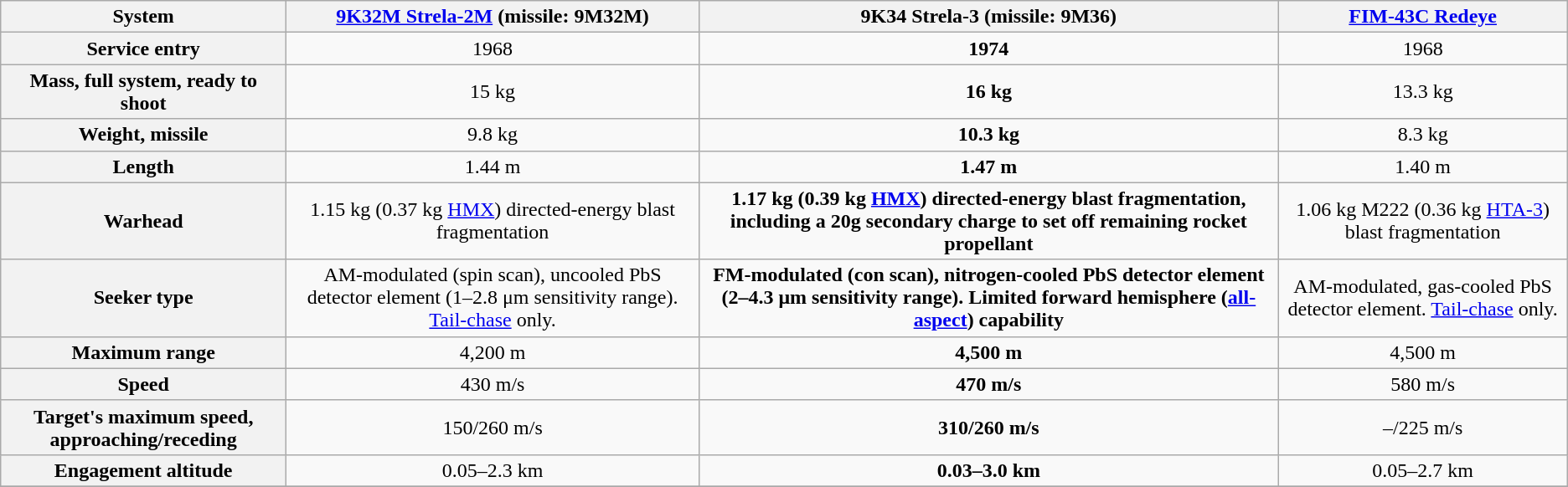<table class="wikitable" style="text-align:center;">
<tr>
<th>System</th>
<th><a href='#'>9K32M Strela-2M</a> (missile: 9M32M)</th>
<th><strong>9K34 Strela-3</strong> (missile: 9M36)</th>
<th><a href='#'>FIM-43C Redeye</a></th>
</tr>
<tr>
<th>Service entry</th>
<td>1968</td>
<td><strong>1974</strong></td>
<td>1968</td>
</tr>
<tr>
<th>Mass, full system, ready to shoot</th>
<td>15 kg</td>
<td><strong>16 kg</strong></td>
<td>13.3 kg</td>
</tr>
<tr>
<th>Weight, missile</th>
<td>9.8 kg</td>
<td><strong>10.3 kg</strong></td>
<td>8.3 kg</td>
</tr>
<tr>
<th>Length</th>
<td>1.44 m</td>
<td><strong>1.47 m</strong></td>
<td>1.40 m</td>
</tr>
<tr>
<th>Warhead</th>
<td>1.15 kg (0.37 kg <a href='#'>HMX</a>) directed-energy blast fragmentation</td>
<td><strong>1.17 kg (0.39 kg <a href='#'>HMX</a>) directed-energy blast fragmentation, including a 20g secondary charge to set off remaining rocket propellant</strong></td>
<td>1.06 kg M222 (0.36 kg <a href='#'>HTA-3</a>) blast fragmentation</td>
</tr>
<tr>
<th>Seeker type</th>
<td>AM-modulated (spin scan), uncooled PbS detector element (1–2.8 μm sensitivity range). <a href='#'>Tail-chase</a> only.</td>
<td><strong>FM-modulated (con scan), nitrogen-cooled PbS detector element (2–4.3 μm sensitivity range). Limited forward hemisphere (<a href='#'>all-aspect</a>) capability</strong></td>
<td>AM-modulated, gas-cooled PbS detector element. <a href='#'>Tail-chase</a> only.</td>
</tr>
<tr>
<th>Maximum range</th>
<td>4,200 m</td>
<td><strong>4,500 m</strong></td>
<td>4,500 m</td>
</tr>
<tr>
<th>Speed</th>
<td>430 m/s</td>
<td><strong>470 m/s</strong></td>
<td>580 m/s</td>
</tr>
<tr>
<th>Target's maximum speed, approaching/receding</th>
<td>150/260 m/s</td>
<td><strong>310/260 m/s</strong></td>
<td>–/225 m/s</td>
</tr>
<tr>
<th>Engagement altitude</th>
<td>0.05–2.3 km</td>
<td><strong>0.03–3.0 km</strong></td>
<td>0.05–2.7 km</td>
</tr>
<tr>
</tr>
</table>
